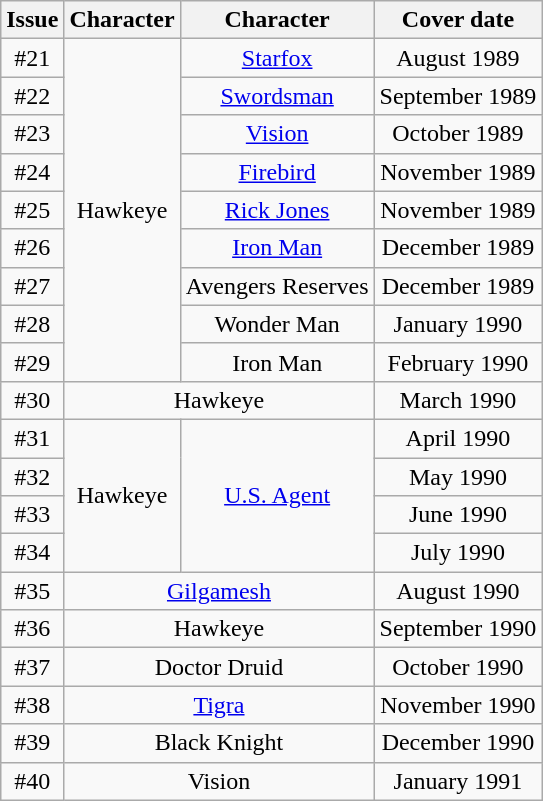<table class="wikitable">
<tr>
<th>Issue</th>
<th>Character</th>
<th>Character</th>
<th>Cover date</th>
</tr>
<tr>
<td align="center">#21</td>
<td rowspan="9" align="center">Hawkeye</td>
<td align="center"><a href='#'>Starfox</a></td>
<td align="center">August 1989</td>
</tr>
<tr>
<td align="center">#22</td>
<td align="center"><a href='#'>Swordsman</a></td>
<td align="center">September 1989</td>
</tr>
<tr>
<td align="center">#23</td>
<td align="center"><a href='#'>Vision</a></td>
<td align="center">October 1989</td>
</tr>
<tr>
<td align="center">#24</td>
<td align="center"><a href='#'>Firebird</a></td>
<td align="center">November 1989</td>
</tr>
<tr>
<td align="center">#25</td>
<td align="center"><a href='#'>Rick Jones</a></td>
<td align="center">November 1989</td>
</tr>
<tr>
<td align="center">#26</td>
<td align="center"><a href='#'>Iron Man</a></td>
<td align="center">December 1989</td>
</tr>
<tr>
<td align="center">#27</td>
<td align="center">Avengers Reserves</td>
<td align="center">December 1989</td>
</tr>
<tr>
<td align="center">#28</td>
<td align="center">Wonder Man</td>
<td align="center">January 1990</td>
</tr>
<tr>
<td align="center">#29</td>
<td align="center">Iron Man</td>
<td align="center">February 1990</td>
</tr>
<tr>
<td align="center">#30</td>
<td colspan="2" align="center">Hawkeye</td>
<td align="center">March 1990</td>
</tr>
<tr>
<td align="center">#31</td>
<td rowspan="4" align="center">Hawkeye</td>
<td rowspan="4" align="center"><a href='#'>U.S. Agent</a></td>
<td align="center">April 1990</td>
</tr>
<tr>
<td align="center">#32</td>
<td align="center">May 1990</td>
</tr>
<tr>
<td align="center">#33</td>
<td align="center">June 1990</td>
</tr>
<tr>
<td align="center">#34</td>
<td align="center">July 1990</td>
</tr>
<tr>
<td align="center">#35</td>
<td colspan="2" align="center"><a href='#'>Gilgamesh</a></td>
<td align="center">August 1990</td>
</tr>
<tr>
<td align="center">#36</td>
<td colspan="2" align="center">Hawkeye</td>
<td align="center">September 1990</td>
</tr>
<tr>
<td align="center">#37</td>
<td colspan="2" align="center">Doctor Druid</td>
<td align="center">October 1990</td>
</tr>
<tr>
<td align="center">#38</td>
<td colspan="2" align="center"><a href='#'>Tigra</a></td>
<td align="center">November 1990</td>
</tr>
<tr>
<td align="center">#39</td>
<td colspan="2" align="center">Black Knight</td>
<td align="center">December 1990</td>
</tr>
<tr>
<td align="center">#40</td>
<td colspan="2" align="center">Vision</td>
<td align="center">January 1991</td>
</tr>
</table>
